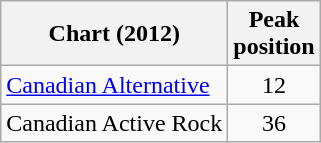<table class="wikitable">
<tr>
<th>Chart (2012)</th>
<th>Peak<br>position</th>
</tr>
<tr>
<td><a href='#'>Canadian Alternative</a></td>
<td style="text-align:center;">12</td>
</tr>
<tr>
<td>Canadian Active Rock</td>
<td style="text-align:center;">36</td>
</tr>
</table>
